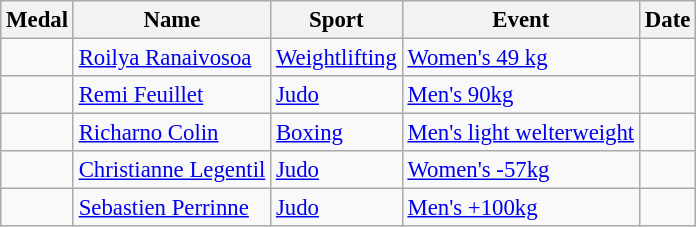<table class="wikitable sortable" style="font-size: 95%;">
<tr>
<th>Medal</th>
<th>Name</th>
<th>Sport</th>
<th>Event</th>
<th>Date</th>
</tr>
<tr>
<td></td>
<td><a href='#'>Roilya Ranaivosoa</a></td>
<td><a href='#'>Weightlifting</a></td>
<td><a href='#'>Women's 49 kg</a></td>
<td></td>
</tr>
<tr>
<td></td>
<td><a href='#'>Remi Feuillet</a></td>
<td><a href='#'>Judo</a></td>
<td><a href='#'>Men's 90kg</a></td>
<td></td>
</tr>
<tr>
<td></td>
<td><a href='#'>Richarno Colin</a></td>
<td><a href='#'>Boxing</a></td>
<td><a href='#'>Men's light welterweight</a></td>
<td></td>
</tr>
<tr>
<td></td>
<td><a href='#'>Christianne Legentil</a></td>
<td><a href='#'>Judo</a></td>
<td><a href='#'>Women's -57kg</a></td>
<td></td>
</tr>
<tr>
<td></td>
<td><a href='#'>Sebastien Perrinne</a></td>
<td><a href='#'>Judo</a></td>
<td><a href='#'>Men's +100kg</a></td>
<td></td>
</tr>
</table>
